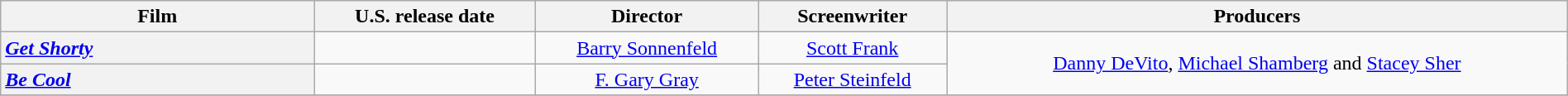<table class="wikitable plainrowheaders" style="text-align:center" width=100%>
<tr>
<th scope="col" style="width:20%;">Film</th>
<th scope="col">U.S. release date</th>
<th scope="col">Director</th>
<th scope="col">Screenwriter</th>
<th scope="col">Producers</th>
</tr>
<tr>
<th scope="row" style="text-align:left"><em><a href='#'>Get Shorty</a></em></th>
<td></td>
<td><a href='#'>Barry Sonnenfeld</a></td>
<td><a href='#'>Scott Frank</a></td>
<td rowspan="2"><a href='#'>Danny DeVito</a>, <a href='#'>Michael Shamberg</a> and <a href='#'>Stacey Sher</a></td>
</tr>
<tr>
<th scope="row" style="text-align:left"><em><a href='#'>Be Cool</a></em></th>
<td></td>
<td><a href='#'>F. Gary Gray</a></td>
<td><a href='#'>Peter Steinfeld</a></td>
</tr>
<tr>
</tr>
</table>
